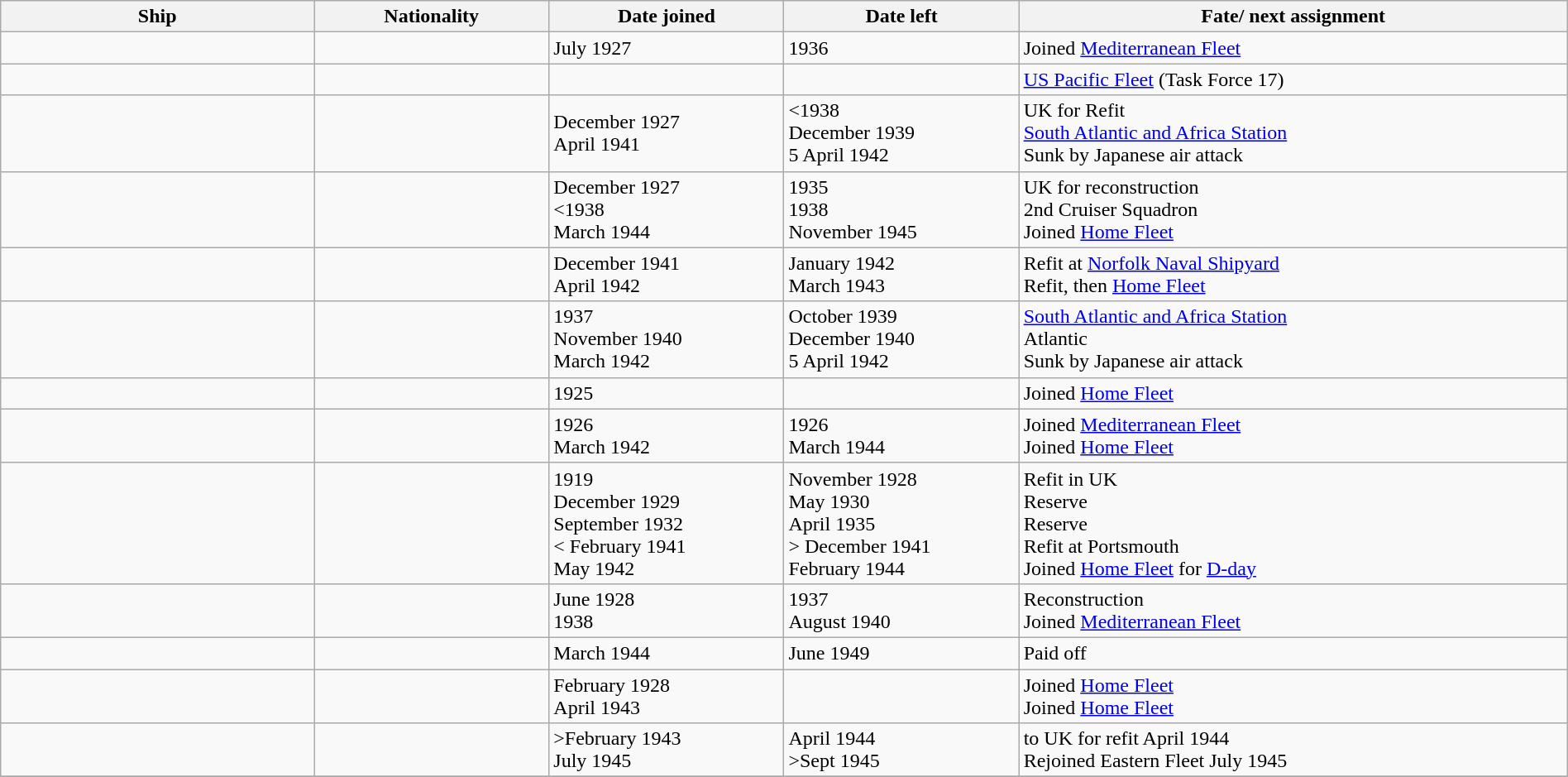<table class="wikitable" width="100%">
<tr>
<th width="20%">Ship</th>
<th width="15%">Nationality</th>
<th width="15%">Date joined</th>
<th width="15%">Date left</th>
<th width="35%">Fate/ next assignment</th>
</tr>
<tr>
<td></td>
<td></td>
<td>July 1927</td>
<td>1936</td>
<td>Joined <a href='#'>Mediterranean Fleet</a></td>
</tr>
<tr>
<td></td>
<td></td>
<td><May 1940</td>
<td><December 1941</td>
<td><a href='#'>US Pacific Fleet</a> (Task Force 17)</td>
</tr>
<tr>
<td></td>
<td></td>
<td>December 1927<br><September 1939<br>April 1941</td>
<td><1938<br>December 1939<br>5 April 1942</td>
<td>UK for Refit<br><a href='#'>South Atlantic and Africa Station</a><br>Sunk by Japanese air attack</td>
</tr>
<tr>
<td></td>
<td></td>
<td>December 1927<br><1938<br>March 1944</td>
<td>1935<br>1938<br>November 1945</td>
<td>UK for reconstruction<br>2nd Cruiser Squadron<br>Joined <a href='#'>Home Fleet</a></td>
</tr>
<tr>
<td></td>
<td></td>
<td>December 1941<br>April 1942</td>
<td>January 1942<br>March 1943</td>
<td>Refit at <a href='#'>Norfolk Naval Shipyard</a><br>Refit, then <a href='#'>Home Fleet</a></td>
</tr>
<tr>
<td></td>
<td></td>
<td>1937<br>November 1940<br>March 1942</td>
<td>October 1939<br>December 1940<br>5 April 1942</td>
<td><a href='#'>South Atlantic and Africa Station</a><br>Atlantic<br>Sunk by Japanese air attack</td>
</tr>
<tr>
<td></td>
<td></td>
<td>1925</td>
<td><September 1932</td>
<td>Joined <a href='#'>Home Fleet</a></td>
</tr>
<tr>
<td></td>
<td></td>
<td>1926<br>March 1942</td>
<td>1926<br>March 1944</td>
<td>Joined <a href='#'>Mediterranean Fleet</a><br>Joined <a href='#'>Home Fleet</a></td>
</tr>
<tr>
<td></td>
<td></td>
<td>1919<br>December 1929<br>September 1932<br> < February 1941<br>May 1942</td>
<td>November 1928<br>May 1930<br>April 1935<br> > December 1941<br>February 1944</td>
<td>Refit in UK<br>Reserve<br>Reserve<br>Refit at Portsmouth<br>Joined <a href='#'>Home Fleet</a> for <a href='#'>D-day</a></td>
</tr>
<tr>
<td></td>
<td></td>
<td>June 1928<br>1938</td>
<td>1937<br>August 1940</td>
<td>Reconstruction<br>Joined <a href='#'>Mediterranean Fleet</a></td>
</tr>
<tr>
<td></td>
<td></td>
<td>March 1944</td>
<td>June 1949</td>
<td>Paid off</td>
</tr>
<tr>
<td></td>
<td></td>
<td>February 1928<br>April 1943</td>
<td><October 1939<br><March 1948</td>
<td>Joined <a href='#'>Home Fleet</a><br>Joined <a href='#'>Home Fleet</a></td>
</tr>
<tr>
<td></td>
<td></td>
<td>>February 1943<br>July 1945</td>
<td>April 1944<br>>Sept 1945</td>
<td>to UK for refit April 1944<br>Rejoined Eastern Fleet July 1945</td>
</tr>
<tr>
</tr>
</table>
